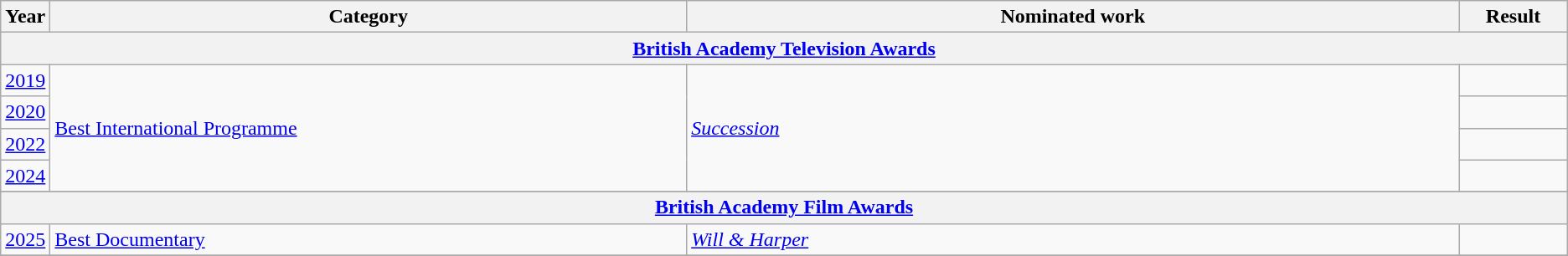<table class=wikitable>
<tr>
<th scope="col" style="width:1em;">Year</th>
<th scope="col" style="width:32em;">Category</th>
<th scope="col" style="width:39em;">Nominated work</th>
<th scope="col" style="width:5em;">Result</th>
</tr>
<tr>
<th colspan=5><a href='#'>British Academy Television Awards</a></th>
</tr>
<tr>
<td><a href='#'>2019</a></td>
<td rowspan=4><a href='#'>Best International Programme</a></td>
<td rowspan=4><em><a href='#'>Succession</a></em></td>
<td></td>
</tr>
<tr>
<td><a href='#'>2020</a></td>
<td></td>
</tr>
<tr>
<td><a href='#'>2022</a></td>
<td></td>
</tr>
<tr>
<td><a href='#'>2024</a></td>
<td></td>
</tr>
<tr>
</tr>
<tr>
<th colspan=5><a href='#'>British Academy Film Awards</a></th>
</tr>
<tr>
<td><a href='#'>2025</a></td>
<td><a href='#'>Best Documentary</a></td>
<td><em><a href='#'>Will & Harper</a></em></td>
<td></td>
</tr>
<tr>
</tr>
</table>
